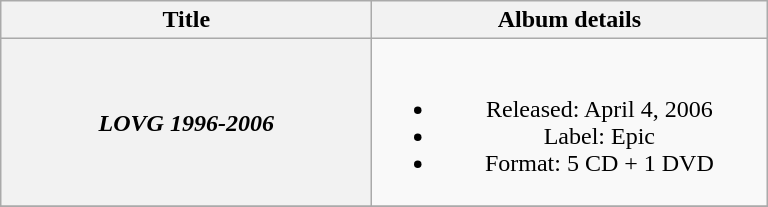<table class="wikitable plainrowheaders" style="text-align:center;" border="1">
<tr>
<th scope="col" style="width:15em;">Title</th>
<th scope="col" style="width:16em;">Album details</th>
</tr>
<tr>
<th scope="row"><em>LOVG 1996-2006</em></th>
<td><br><ul><li>Released: April 4, 2006</li><li>Label: Epic</li><li>Format: 5 CD + 1 DVD</li></ul></td>
</tr>
<tr>
</tr>
</table>
